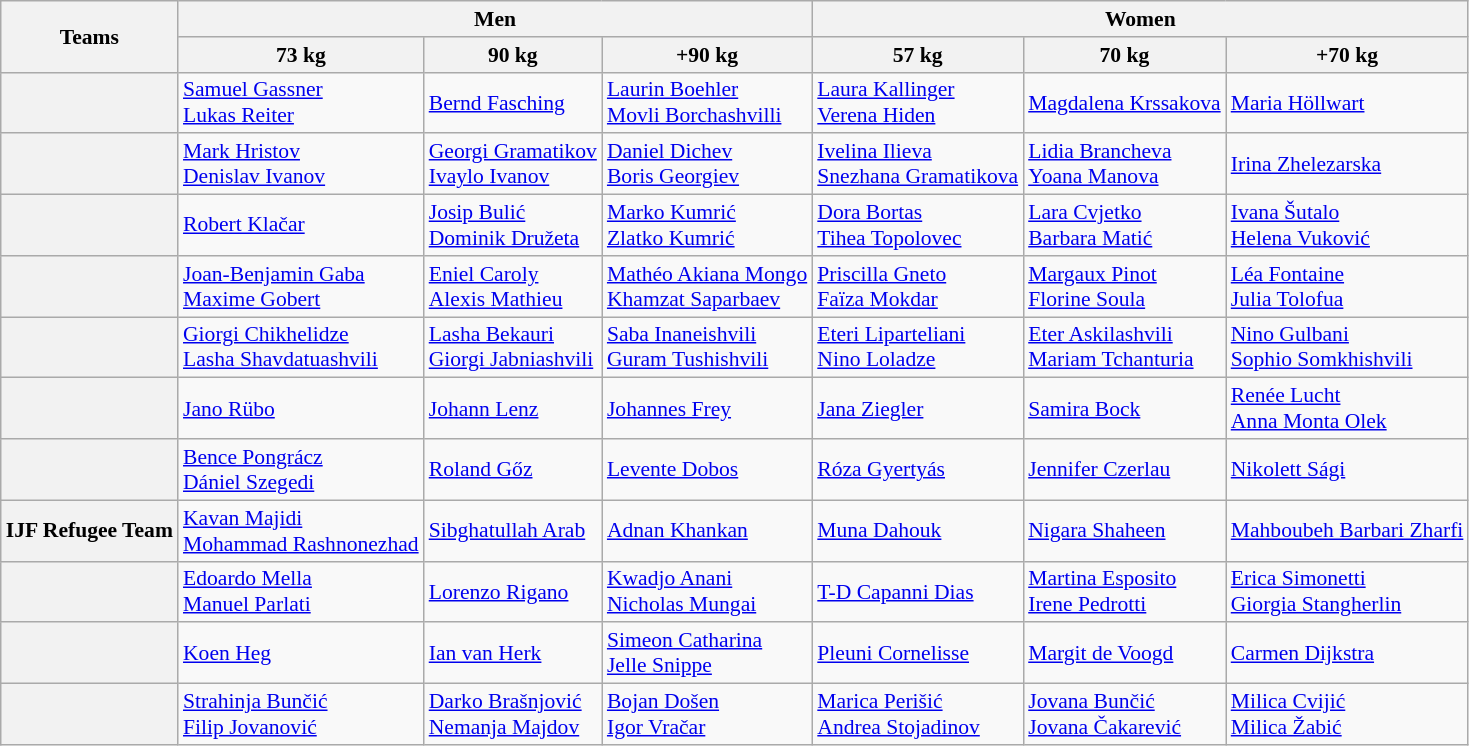<table class="wikitable sortable mw-collapsible" style="font-size:90%">
<tr>
<th rowspan=2>Teams</th>
<th colspan=3>Men</th>
<th colspan=3>Women</th>
</tr>
<tr>
<th>73 kg</th>
<th>90 kg</th>
<th>+90 kg</th>
<th>57 kg</th>
<th>70 kg</th>
<th>+70 kg</th>
</tr>
<tr>
<th style="text-align:left"></th>
<td><a href='#'>Samuel Gassner</a><br><a href='#'>Lukas Reiter</a></td>
<td><a href='#'>Bernd Fasching</a></td>
<td><a href='#'>Laurin Boehler</a><br><a href='#'>Movli Borchashvilli</a></td>
<td><a href='#'>Laura Kallinger</a><br><a href='#'>Verena Hiden</a></td>
<td><a href='#'>Magdalena Krssakova</a></td>
<td><a href='#'>Maria Höllwart</a></td>
</tr>
<tr>
<th style="text-align:left"></th>
<td><a href='#'>Mark Hristov</a><br><a href='#'>Denislav Ivanov</a></td>
<td><a href='#'>Georgi Gramatikov</a><br><a href='#'>Ivaylo Ivanov</a></td>
<td><a href='#'>Daniel Dichev</a><br><a href='#'>Boris Georgiev</a></td>
<td><a href='#'>Ivelina Ilieva</a><br><a href='#'>Snezhana Gramatikova</a></td>
<td><a href='#'>Lidia Brancheva</a><br><a href='#'>Yoana Manova</a></td>
<td><a href='#'>Irina Zhelezarska</a></td>
</tr>
<tr>
<th style="text-align:left"></th>
<td><a href='#'>Robert Klačar</a></td>
<td><a href='#'>Josip Bulić</a><br><a href='#'>Dominik Družeta</a></td>
<td><a href='#'>Marko Kumrić</a><br><a href='#'>Zlatko Kumrić</a></td>
<td><a href='#'>Dora Bortas</a><br><a href='#'>Tihea Topolovec</a></td>
<td><a href='#'>Lara Cvjetko</a><br><a href='#'>Barbara Matić</a></td>
<td><a href='#'>Ivana Šutalo</a><br><a href='#'>Helena Vuković</a></td>
</tr>
<tr>
<th style="text-align:left"></th>
<td><a href='#'>Joan-Benjamin Gaba</a><br><a href='#'>Maxime Gobert</a></td>
<td><a href='#'>Eniel Caroly</a><br><a href='#'>Alexis Mathieu</a></td>
<td><a href='#'>Mathéo Akiana Mongo</a><br><a href='#'>Khamzat Saparbaev</a></td>
<td><a href='#'>Priscilla Gneto</a><br><a href='#'>Faïza Mokdar</a></td>
<td><a href='#'>Margaux Pinot</a><br><a href='#'>Florine Soula</a></td>
<td><a href='#'>Léa Fontaine</a><br><a href='#'>Julia Tolofua</a></td>
</tr>
<tr>
<th style="text-align:left"></th>
<td><a href='#'>Giorgi Chikhelidze</a><br><a href='#'>Lasha Shavdatuashvili</a></td>
<td><a href='#'>Lasha Bekauri</a><br><a href='#'>Giorgi Jabniashvili</a></td>
<td><a href='#'>Saba Inaneishvili</a><br><a href='#'>Guram Tushishvili</a></td>
<td><a href='#'>Eteri Liparteliani</a><br><a href='#'>Nino Loladze</a></td>
<td><a href='#'>Eter Askilashvili</a><br><a href='#'>Mariam Tchanturia</a></td>
<td><a href='#'>Nino Gulbani</a><br><a href='#'>Sophio Somkhishvili</a></td>
</tr>
<tr>
<th style="text-align:left"></th>
<td><a href='#'>Jano Rübo</a></td>
<td><a href='#'>Johann Lenz</a></td>
<td><a href='#'>Johannes Frey</a></td>
<td><a href='#'>Jana Ziegler</a></td>
<td><a href='#'>Samira Bock</a></td>
<td><a href='#'>Renée Lucht</a><br><a href='#'>Anna Monta Olek</a></td>
</tr>
<tr>
<th style="text-align:left"></th>
<td><a href='#'>Bence Pongrácz</a><br><a href='#'>Dániel Szegedi</a></td>
<td><a href='#'>Roland Gőz</a></td>
<td><a href='#'>Levente Dobos</a></td>
<td><a href='#'>Róza Gyertyás</a></td>
<td><a href='#'>Jennifer Czerlau</a></td>
<td><a href='#'>Nikolett Sági</a></td>
</tr>
<tr>
<th style="text-align:left">IJF Refugee Team</th>
<td><a href='#'>Kavan Majidi</a><br><a href='#'>Mohammad Rashnonezhad</a></td>
<td><a href='#'>Sibghatullah Arab</a></td>
<td><a href='#'>Adnan Khankan</a></td>
<td><a href='#'>Muna Dahouk</a></td>
<td><a href='#'>Nigara Shaheen</a></td>
<td><a href='#'>Mahboubeh Barbari Zharfi</a></td>
</tr>
<tr>
<th style="text-align:left"></th>
<td><a href='#'>Edoardo Mella</a><br><a href='#'>Manuel Parlati</a></td>
<td><a href='#'>Lorenzo Rigano</a></td>
<td><a href='#'>Kwadjo Anani</a><br><a href='#'>Nicholas Mungai</a></td>
<td><a href='#'>T-D Capanni Dias</a></td>
<td><a href='#'>Martina Esposito</a><br><a href='#'>Irene Pedrotti</a></td>
<td><a href='#'>Erica Simonetti</a><br><a href='#'>Giorgia Stangherlin</a></td>
</tr>
<tr>
<th style="text-align:left"></th>
<td><a href='#'>Koen Heg</a></td>
<td><a href='#'>Ian van Herk</a></td>
<td><a href='#'>Simeon Catharina</a><br><a href='#'>Jelle Snippe</a></td>
<td><a href='#'>Pleuni Cornelisse</a></td>
<td><a href='#'>Margit de Voogd</a></td>
<td><a href='#'>Carmen Dijkstra</a></td>
</tr>
<tr>
<th style="text-align:left"></th>
<td><a href='#'>Strahinja Bunčić</a><br><a href='#'>Filip Jovanović</a></td>
<td><a href='#'>Darko Brašnjović</a><br><a href='#'>Nemanja Majdov</a></td>
<td><a href='#'>Bojan Došen</a><br><a href='#'>Igor Vračar</a></td>
<td><a href='#'>Marica Perišić</a><br><a href='#'>Andrea Stojadinov</a></td>
<td><a href='#'>Jovana Bunčić</a><br><a href='#'>Jovana Čakarević</a></td>
<td><a href='#'>Milica Cvijić</a><br><a href='#'>Milica Žabić</a></td>
</tr>
</table>
